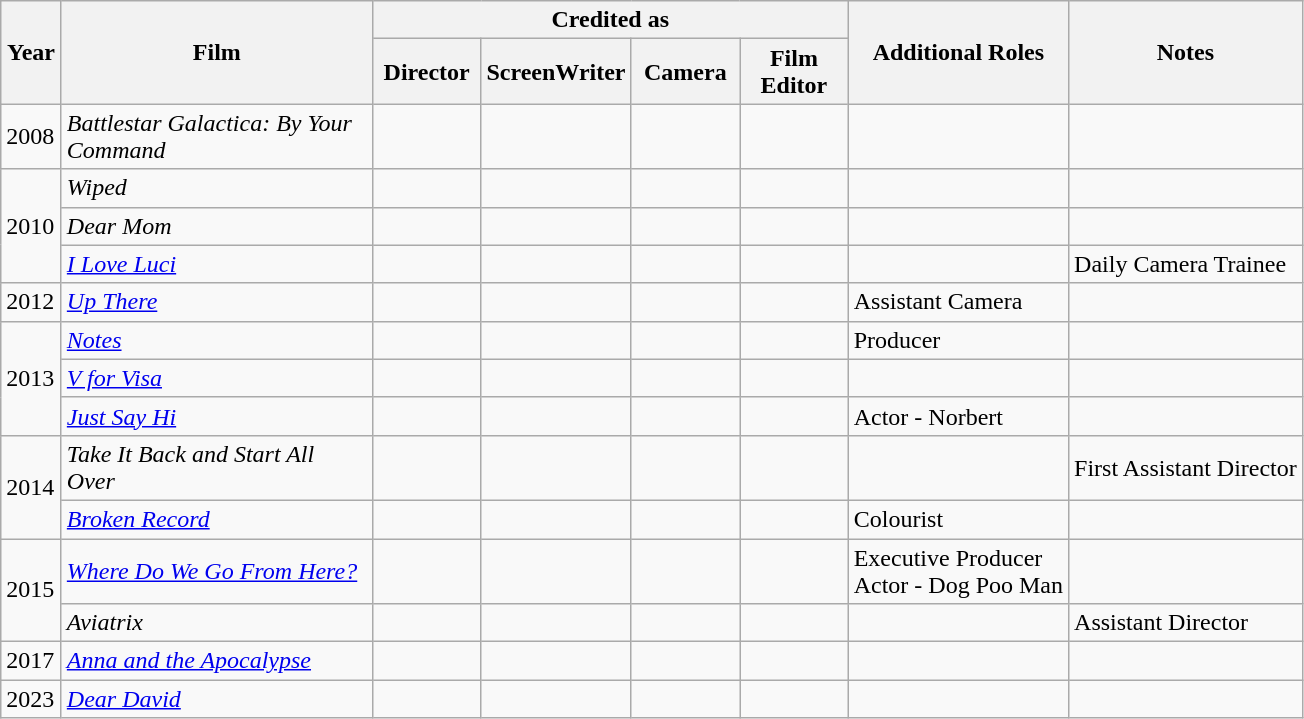<table class="wikitable sortable" style="margin-right: 0;">
<tr>
<th rowspan="2" style="width:33px;">Year</th>
<th rowspan="2" style="width:200px;">Film</th>
<th colspan="4">Credited as</th>
<th rowspan="2">Additional Roles</th>
<th rowspan="2">Notes</th>
</tr>
<tr>
<th style="width:65px;">Director</th>
<th style="width:65px;">ScreenWriter</th>
<th style="width:65px;">Camera</th>
<th style="width:65px;">Film Editor</th>
</tr>
<tr>
<td>2008</td>
<td style="text-align:left"><em>Battlestar Galactica: By Your Command</em></td>
<td></td>
<td></td>
<td></td>
<td></td>
<td></td>
<td></td>
</tr>
<tr>
<td rowspan="3">2010</td>
<td style="text-align:left"><em>Wiped</em></td>
<td></td>
<td></td>
<td></td>
<td></td>
<td></td>
<td></td>
</tr>
<tr>
<td style="text-align:left"><em>Dear Mom</em></td>
<td></td>
<td></td>
<td></td>
<td></td>
<td></td>
<td></td>
</tr>
<tr>
<td style="text-align:left"><em><a href='#'>I Love Luci</a></em></td>
<td></td>
<td></td>
<td></td>
<td></td>
<td></td>
<td>Daily Camera Trainee</td>
</tr>
<tr>
<td>2012</td>
<td style="text-align:left"><em><a href='#'>Up There</a></em></td>
<td></td>
<td></td>
<td></td>
<td></td>
<td>Assistant Camera</td>
<td></td>
</tr>
<tr>
<td rowspan="3">2013</td>
<td style="text-align:left"><em><a href='#'>Notes</a></em></td>
<td></td>
<td></td>
<td></td>
<td></td>
<td>Producer</td>
<td></td>
</tr>
<tr>
<td style="text-align:left"><em><a href='#'>V for Visa</a></em></td>
<td></td>
<td></td>
<td></td>
<td></td>
<td></td>
<td></td>
</tr>
<tr>
<td style="text-align:left"><em><a href='#'>Just Say Hi</a></em></td>
<td></td>
<td></td>
<td></td>
<td></td>
<td>Actor - Norbert</td>
<td></td>
</tr>
<tr>
<td rowspan="2">2014</td>
<td style="text-align:left"><em>Take It Back and Start All Over</em></td>
<td></td>
<td></td>
<td></td>
<td></td>
<td></td>
<td>First Assistant Director</td>
</tr>
<tr>
<td style="text-align:left"><em><a href='#'>Broken Record</a></em></td>
<td></td>
<td></td>
<td></td>
<td></td>
<td>Colourist</td>
<td></td>
</tr>
<tr>
<td rowspan="2">2015</td>
<td style="text-align:left"><em><a href='#'>Where Do We Go From Here?</a></em></td>
<td></td>
<td></td>
<td></td>
<td></td>
<td>Executive Producer<br>Actor - Dog Poo Man</td>
<td></td>
</tr>
<tr>
<td style="text-align:left"><em>Aviatrix</em></td>
<td></td>
<td></td>
<td></td>
<td></td>
<td></td>
<td>Assistant Director</td>
</tr>
<tr>
<td>2017</td>
<td style="text-align:left"><em><a href='#'>Anna and the Apocalypse</a></em></td>
<td></td>
<td></td>
<td></td>
<td></td>
<td></td>
<td></td>
</tr>
<tr>
<td>2023</td>
<td style="text-align:left"><em><a href='#'>Dear David</a></em></td>
<td></td>
<td></td>
<td></td>
<td></td>
<td></td>
<td></td>
</tr>
</table>
